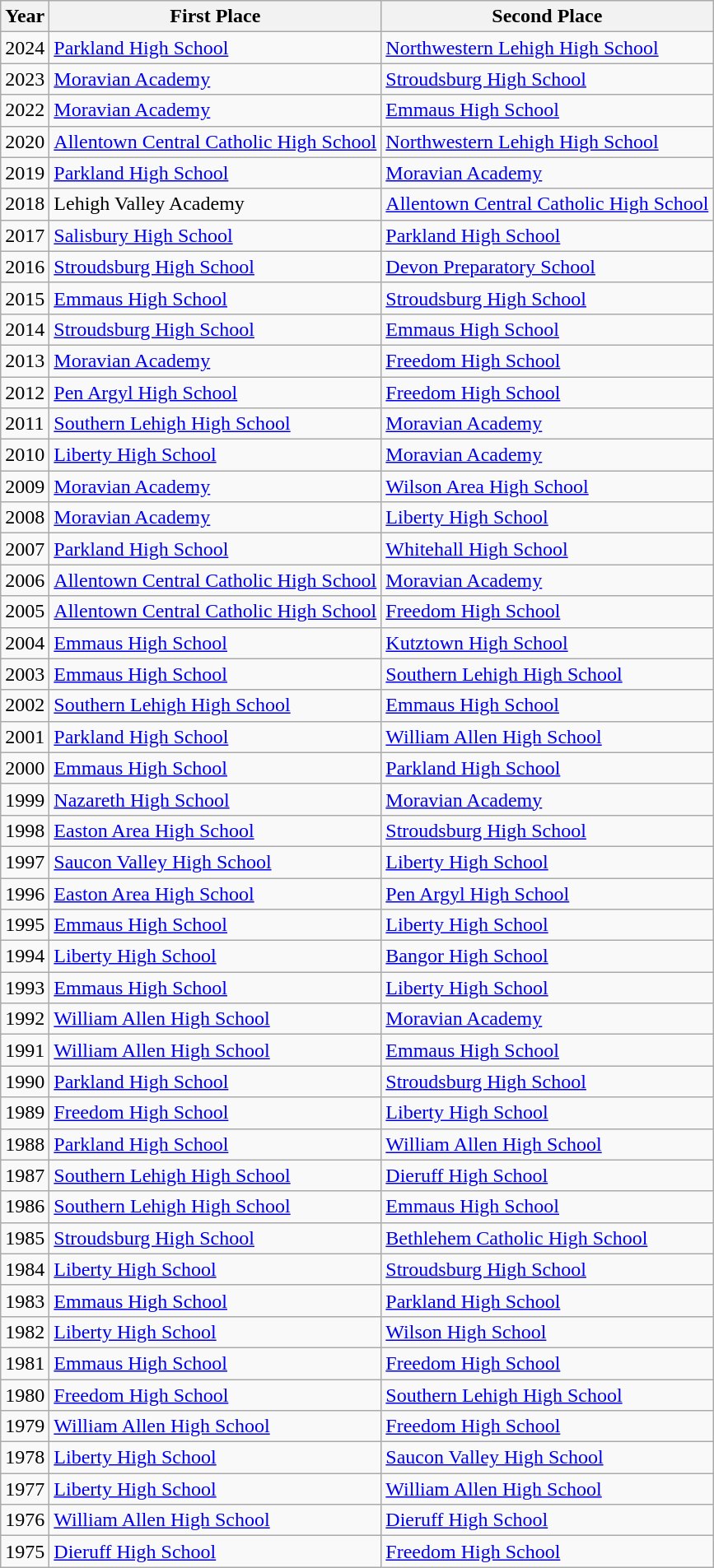<table class="wikitable">
<tr>
<th>Year</th>
<th>First Place</th>
<th>Second Place</th>
</tr>
<tr>
<td>2024</td>
<td><a href='#'>Parkland High School</a></td>
<td><a href='#'>Northwestern Lehigh High School</a></td>
</tr>
<tr>
<td>2023</td>
<td><a href='#'>Moravian Academy</a></td>
<td><a href='#'>Stroudsburg High School</a></td>
</tr>
<tr>
<td>2022</td>
<td><a href='#'>Moravian Academy</a></td>
<td><a href='#'>Emmaus High School</a></td>
</tr>
<tr>
<td>2020</td>
<td><a href='#'>Allentown Central Catholic High School</a></td>
<td><a href='#'>Northwestern Lehigh High School</a></td>
</tr>
<tr>
<td>2019</td>
<td><a href='#'>Parkland High School</a></td>
<td><a href='#'>Moravian Academy</a></td>
</tr>
<tr>
<td>2018</td>
<td>Lehigh Valley Academy</td>
<td><a href='#'>Allentown Central Catholic High School</a></td>
</tr>
<tr>
<td>2017</td>
<td><a href='#'>Salisbury High School</a></td>
<td><a href='#'>Parkland High School</a></td>
</tr>
<tr>
<td>2016</td>
<td><a href='#'>Stroudsburg High School</a></td>
<td><a href='#'>Devon Preparatory School</a></td>
</tr>
<tr>
<td>2015</td>
<td><a href='#'>Emmaus High School</a></td>
<td><a href='#'>Stroudsburg High School</a></td>
</tr>
<tr>
<td>2014</td>
<td><a href='#'>Stroudsburg High School</a></td>
<td><a href='#'>Emmaus High School</a></td>
</tr>
<tr>
<td>2013</td>
<td><a href='#'>Moravian Academy</a></td>
<td><a href='#'>Freedom High School</a></td>
</tr>
<tr>
<td>2012</td>
<td><a href='#'>Pen Argyl High School</a></td>
<td><a href='#'>Freedom High School</a></td>
</tr>
<tr>
<td>2011</td>
<td><a href='#'>Southern Lehigh High School</a></td>
<td><a href='#'>Moravian Academy</a></td>
</tr>
<tr>
<td>2010</td>
<td><a href='#'>Liberty High School</a></td>
<td><a href='#'>Moravian Academy</a></td>
</tr>
<tr>
<td>2009</td>
<td><a href='#'>Moravian Academy</a></td>
<td><a href='#'>Wilson Area High School</a></td>
</tr>
<tr>
<td>2008</td>
<td><a href='#'>Moravian Academy</a></td>
<td><a href='#'>Liberty High School</a></td>
</tr>
<tr>
<td>2007</td>
<td><a href='#'>Parkland High School</a></td>
<td><a href='#'>Whitehall High School</a></td>
</tr>
<tr>
<td>2006</td>
<td><a href='#'>Allentown Central Catholic High School</a></td>
<td><a href='#'>Moravian Academy</a></td>
</tr>
<tr>
<td>2005</td>
<td><a href='#'>Allentown Central Catholic High School</a></td>
<td><a href='#'>Freedom High School</a></td>
</tr>
<tr>
<td>2004</td>
<td><a href='#'>Emmaus High School</a></td>
<td><a href='#'>Kutztown High School</a></td>
</tr>
<tr>
<td>2003</td>
<td><a href='#'>Emmaus High School</a></td>
<td><a href='#'>Southern Lehigh High School</a></td>
</tr>
<tr>
<td>2002</td>
<td><a href='#'>Southern Lehigh High School</a></td>
<td><a href='#'>Emmaus High School</a></td>
</tr>
<tr>
<td>2001</td>
<td><a href='#'>Parkland High School</a></td>
<td><a href='#'>William Allen High School</a></td>
</tr>
<tr>
<td>2000</td>
<td><a href='#'>Emmaus High School</a></td>
<td><a href='#'>Parkland High School</a></td>
</tr>
<tr>
<td>1999</td>
<td><a href='#'>Nazareth High School</a></td>
<td><a href='#'>Moravian Academy</a></td>
</tr>
<tr>
<td>1998</td>
<td><a href='#'>Easton Area High School</a></td>
<td><a href='#'>Stroudsburg High School</a></td>
</tr>
<tr>
<td>1997</td>
<td><a href='#'>Saucon Valley High School</a></td>
<td><a href='#'>Liberty High School</a></td>
</tr>
<tr>
<td>1996</td>
<td><a href='#'>Easton Area High School</a></td>
<td><a href='#'>Pen Argyl High School</a></td>
</tr>
<tr>
<td>1995</td>
<td><a href='#'>Emmaus High School</a></td>
<td><a href='#'>Liberty High School</a></td>
</tr>
<tr>
<td>1994</td>
<td><a href='#'>Liberty High School</a></td>
<td><a href='#'>Bangor High School</a></td>
</tr>
<tr>
<td>1993</td>
<td><a href='#'>Emmaus High School</a></td>
<td><a href='#'>Liberty High School</a></td>
</tr>
<tr>
<td>1992</td>
<td><a href='#'>William Allen High School</a></td>
<td><a href='#'>Moravian Academy</a></td>
</tr>
<tr>
<td>1991</td>
<td><a href='#'>William Allen High School</a></td>
<td><a href='#'>Emmaus High School</a></td>
</tr>
<tr>
<td>1990</td>
<td><a href='#'>Parkland High School</a></td>
<td><a href='#'>Stroudsburg High School</a></td>
</tr>
<tr>
<td>1989</td>
<td><a href='#'>Freedom High School</a></td>
<td><a href='#'>Liberty High School</a></td>
</tr>
<tr>
<td>1988</td>
<td><a href='#'>Parkland High School</a></td>
<td><a href='#'>William Allen High School</a></td>
</tr>
<tr>
<td>1987</td>
<td><a href='#'>Southern Lehigh High School</a></td>
<td><a href='#'>Dieruff High School</a></td>
</tr>
<tr>
<td>1986</td>
<td><a href='#'>Southern Lehigh High School</a></td>
<td><a href='#'>Emmaus High School</a></td>
</tr>
<tr>
<td>1985</td>
<td><a href='#'>Stroudsburg High School</a></td>
<td><a href='#'>Bethlehem Catholic High School</a></td>
</tr>
<tr>
<td>1984</td>
<td><a href='#'>Liberty High School</a></td>
<td><a href='#'>Stroudsburg High School</a></td>
</tr>
<tr>
<td>1983</td>
<td><a href='#'>Emmaus High School</a></td>
<td><a href='#'>Parkland High School</a></td>
</tr>
<tr>
<td>1982</td>
<td><a href='#'>Liberty High School</a></td>
<td><a href='#'>Wilson High School</a></td>
</tr>
<tr>
<td>1981</td>
<td><a href='#'>Emmaus High School</a></td>
<td><a href='#'>Freedom High School</a></td>
</tr>
<tr>
<td>1980</td>
<td><a href='#'>Freedom High School</a></td>
<td><a href='#'>Southern Lehigh High School</a></td>
</tr>
<tr>
<td>1979</td>
<td><a href='#'>William Allen High School</a></td>
<td><a href='#'>Freedom High School</a></td>
</tr>
<tr>
<td>1978</td>
<td><a href='#'>Liberty High School</a></td>
<td><a href='#'>Saucon Valley High School</a></td>
</tr>
<tr>
<td>1977</td>
<td><a href='#'>Liberty High School</a></td>
<td><a href='#'>William Allen High School</a></td>
</tr>
<tr>
<td>1976</td>
<td><a href='#'>William Allen High School</a></td>
<td><a href='#'>Dieruff High School</a></td>
</tr>
<tr>
<td>1975</td>
<td><a href='#'>Dieruff High School</a></td>
<td><a href='#'>Freedom High School</a></td>
</tr>
</table>
